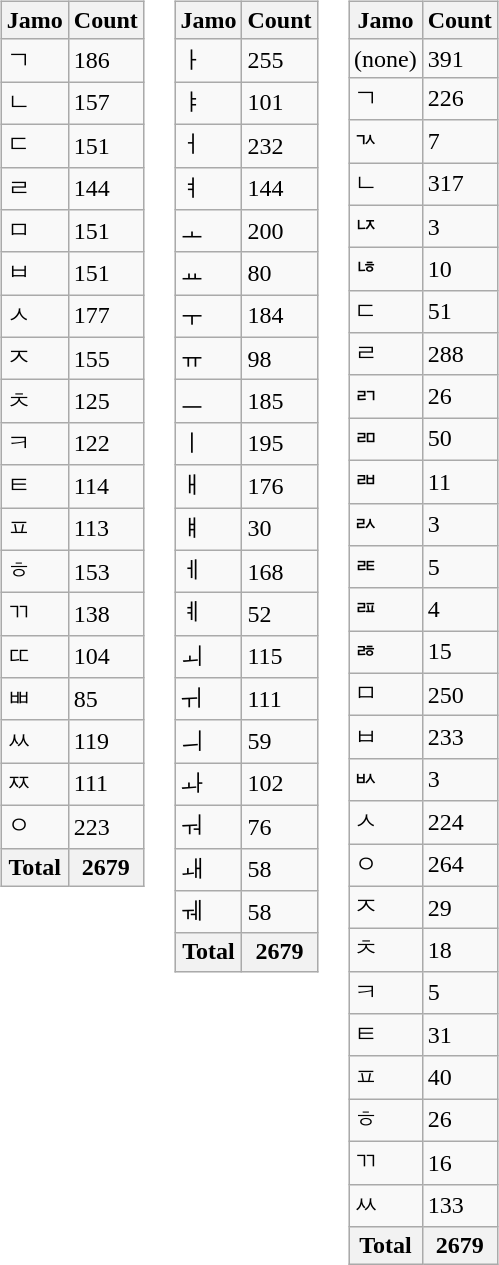<table>
<tr>
<td style="vertical-align:top"><br><table class="wikitable sortable">
<tr>
<th>Jamo</th>
<th>Count</th>
</tr>
<tr>
<td>ㄱ</td>
<td>186</td>
</tr>
<tr>
<td>ㄴ</td>
<td>157</td>
</tr>
<tr>
<td>ㄷ</td>
<td>151</td>
</tr>
<tr>
<td>ㄹ</td>
<td>144</td>
</tr>
<tr>
<td>ㅁ</td>
<td>151</td>
</tr>
<tr>
<td>ㅂ</td>
<td>151</td>
</tr>
<tr>
<td>ㅅ</td>
<td>177</td>
</tr>
<tr>
<td>ㅈ</td>
<td>155</td>
</tr>
<tr>
<td>ㅊ</td>
<td>125</td>
</tr>
<tr>
<td>ㅋ</td>
<td>122</td>
</tr>
<tr>
<td>ㅌ</td>
<td>114</td>
</tr>
<tr>
<td>ㅍ</td>
<td>113</td>
</tr>
<tr>
<td>ㅎ</td>
<td>153</td>
</tr>
<tr>
<td>ㄲ</td>
<td>138</td>
</tr>
<tr>
<td>ㄸ</td>
<td>104</td>
</tr>
<tr>
<td>ㅃ</td>
<td>85</td>
</tr>
<tr>
<td>ㅆ</td>
<td>119</td>
</tr>
<tr>
<td>ㅉ</td>
<td>111</td>
</tr>
<tr>
<td>ㅇ</td>
<td>223</td>
</tr>
<tr>
<th>Total</th>
<th>2679</th>
</tr>
</table>
</td>
<td style="vertical-align:top"><br><table class="wikitable sortable">
<tr>
<th>Jamo</th>
<th>Count</th>
</tr>
<tr>
<td>ㅏ</td>
<td>255</td>
</tr>
<tr>
<td>ㅑ</td>
<td>101</td>
</tr>
<tr>
<td>ㅓ</td>
<td>232</td>
</tr>
<tr>
<td>ㅕ</td>
<td>144</td>
</tr>
<tr>
<td>ㅗ</td>
<td>200</td>
</tr>
<tr>
<td>ㅛ</td>
<td>80</td>
</tr>
<tr>
<td>ㅜ</td>
<td>184</td>
</tr>
<tr>
<td>ㅠ</td>
<td>98</td>
</tr>
<tr>
<td>ㅡ</td>
<td>185</td>
</tr>
<tr>
<td>ㅣ</td>
<td>195</td>
</tr>
<tr>
<td>ㅐ</td>
<td>176</td>
</tr>
<tr>
<td>ㅒ</td>
<td>30</td>
</tr>
<tr>
<td>ㅔ</td>
<td>168</td>
</tr>
<tr>
<td>ㅖ</td>
<td>52</td>
</tr>
<tr>
<td>ㅚ</td>
<td>115</td>
</tr>
<tr>
<td>ㅟ</td>
<td>111</td>
</tr>
<tr>
<td>ㅢ</td>
<td>59</td>
</tr>
<tr>
<td>ㅘ</td>
<td>102</td>
</tr>
<tr>
<td>ㅝ</td>
<td>76</td>
</tr>
<tr>
<td>ㅙ</td>
<td>58</td>
</tr>
<tr>
<td>ㅞ</td>
<td>58</td>
</tr>
<tr>
<th>Total</th>
<th>2679</th>
</tr>
</table>
</td>
<td><br><table class="wikitable sortable">
<tr>
<th>Jamo</th>
<th>Count</th>
</tr>
<tr>
<td>(none)</td>
<td>391</td>
</tr>
<tr>
<td>ㄱ</td>
<td>226</td>
</tr>
<tr>
<td>ㄳ</td>
<td>7</td>
</tr>
<tr>
<td>ㄴ</td>
<td>317</td>
</tr>
<tr>
<td>ㄵ</td>
<td>3</td>
</tr>
<tr>
<td>ㄶ</td>
<td>10</td>
</tr>
<tr>
<td>ㄷ</td>
<td>51</td>
</tr>
<tr>
<td>ㄹ</td>
<td>288</td>
</tr>
<tr>
<td>ㄺ</td>
<td>26</td>
</tr>
<tr>
<td>ㄻ</td>
<td>50</td>
</tr>
<tr>
<td>ㄼ</td>
<td>11</td>
</tr>
<tr>
<td>ㄽ</td>
<td>3</td>
</tr>
<tr>
<td>ㄾ</td>
<td>5</td>
</tr>
<tr>
<td>ㄿ</td>
<td>4</td>
</tr>
<tr>
<td>ㅀ</td>
<td>15</td>
</tr>
<tr>
<td>ㅁ</td>
<td>250</td>
</tr>
<tr>
<td>ㅂ</td>
<td>233</td>
</tr>
<tr>
<td>ㅄ</td>
<td>3</td>
</tr>
<tr>
<td>ㅅ</td>
<td>224</td>
</tr>
<tr>
<td>ㅇ</td>
<td>264</td>
</tr>
<tr>
<td>ㅈ</td>
<td>29</td>
</tr>
<tr>
<td>ㅊ</td>
<td>18</td>
</tr>
<tr>
<td>ㅋ</td>
<td>5</td>
</tr>
<tr>
<td>ㅌ</td>
<td>31</td>
</tr>
<tr>
<td>ㅍ</td>
<td>40</td>
</tr>
<tr>
<td>ㅎ</td>
<td>26</td>
</tr>
<tr>
<td>ㄲ</td>
<td>16</td>
</tr>
<tr>
<td>ㅆ</td>
<td>133</td>
</tr>
<tr>
<th>Total</th>
<th>2679</th>
</tr>
</table>
</td>
</tr>
</table>
